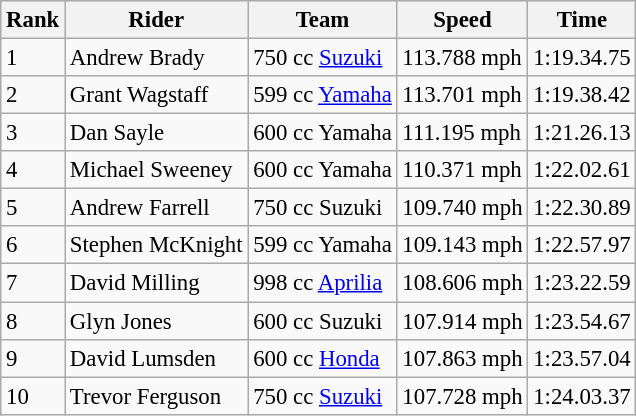<table class="wikitable" style="font-size: 95%;">
<tr style="background:#efefef;">
<th>Rank</th>
<th>Rider</th>
<th>Team</th>
<th>Speed</th>
<th>Time</th>
</tr>
<tr>
<td>1</td>
<td> Andrew Brady</td>
<td>750 cc <a href='#'>Suzuki</a></td>
<td>113.788 mph</td>
<td>1:19.34.75</td>
</tr>
<tr>
<td>2</td>
<td> Grant Wagstaff</td>
<td>599 cc <a href='#'>Yamaha</a></td>
<td>113.701 mph</td>
<td>1:19.38.42</td>
</tr>
<tr>
<td>3</td>
<td> Dan Sayle</td>
<td>600 cc Yamaha</td>
<td>111.195 mph</td>
<td>1:21.26.13</td>
</tr>
<tr>
<td>4</td>
<td> Michael Sweeney</td>
<td>600 cc Yamaha</td>
<td>110.371 mph</td>
<td>1:22.02.61</td>
</tr>
<tr>
<td>5</td>
<td> Andrew Farrell</td>
<td>750 cc Suzuki</td>
<td>109.740 mph</td>
<td>1:22.30.89</td>
</tr>
<tr>
<td>6</td>
<td> Stephen McKnight</td>
<td>599 cc Yamaha</td>
<td>109.143 mph</td>
<td>1:22.57.97</td>
</tr>
<tr>
<td>7</td>
<td> David Milling</td>
<td>998 cc <a href='#'>Aprilia</a></td>
<td>108.606 mph</td>
<td>1:23.22.59</td>
</tr>
<tr>
<td>8</td>
<td> Glyn Jones</td>
<td>600 cc Suzuki</td>
<td>107.914 mph</td>
<td>1:23.54.67</td>
</tr>
<tr>
<td>9</td>
<td> David Lumsden</td>
<td>600 cc <a href='#'>Honda</a></td>
<td>107.863 mph</td>
<td>1:23.57.04</td>
</tr>
<tr>
<td>10</td>
<td> Trevor Ferguson</td>
<td>750 cc <a href='#'>Suzuki</a></td>
<td>107.728 mph</td>
<td>1:24.03.37</td>
</tr>
</table>
